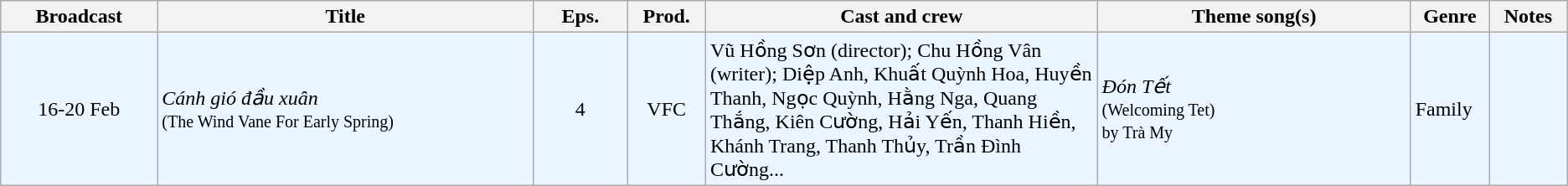<table class="wikitable sortable">
<tr>
<th style="width:10%;">Broadcast</th>
<th style="width:24%;">Title</th>
<th style="width:6%;">Eps.</th>
<th style="width:5%;">Prod.</th>
<th style="width:25%;">Cast and crew</th>
<th style="width:20%;">Theme song(s)</th>
<th style="width:5%;">Genre</th>
<th style="width:5%;">Notes</th>
</tr>
<tr ---- bgcolor="#ebf5ff">
<td style="text-align:center;">16-20 Feb <br></td>
<td><em>Cánh gió đầu xuân</em> <br><small>(The Wind Vane For Early Spring)</small></td>
<td style="text-align:center;">4</td>
<td style="text-align:center;">VFC</td>
<td>Vũ Hồng Sơn (director); Chu Hồng Vân (writer); Diệp Anh, Khuất Quỳnh Hoa, Huyền Thanh, Ngọc Quỳnh, Hằng Nga, Quang Thắng, Kiên Cường, Hải Yến, Thanh Hiền, Khánh Trang, Thanh Thủy, Trần Đình Cường...</td>
<td><em>Đón Tết</em> <br><small>(Welcoming Tet)</small><br><small>by Trà My</small></td>
<td>Family</td>
<td></td>
</tr>
</table>
